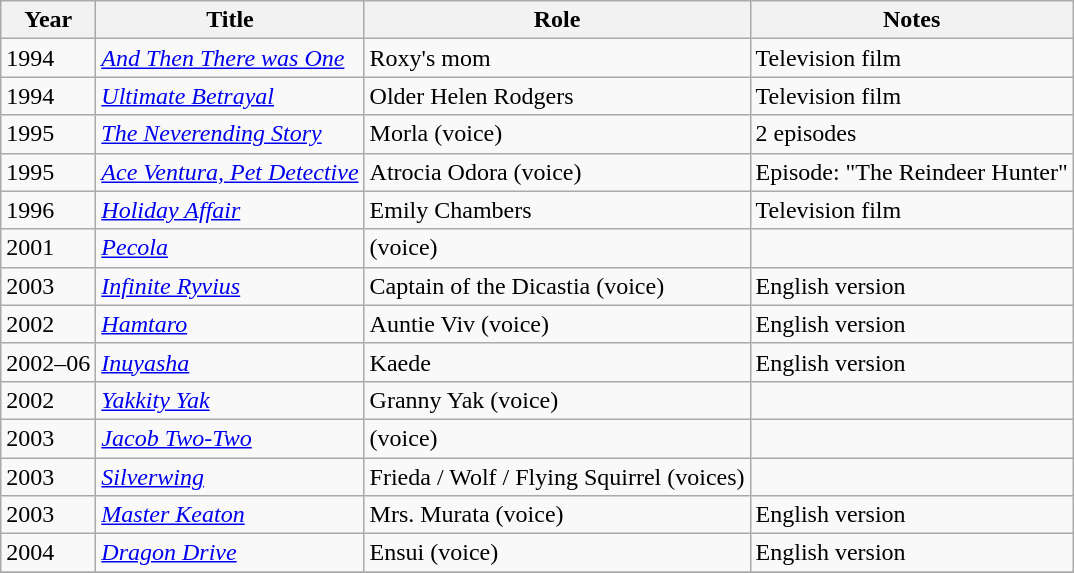<table class="wikitable sortable">
<tr>
<th>Year</th>
<th>Title</th>
<th>Role</th>
<th class="unsortable">Notes</th>
</tr>
<tr>
<td>1994</td>
<td><em><a href='#'>And Then There was One</a></em></td>
<td>Roxy's mom</td>
<td>Television film</td>
</tr>
<tr>
<td>1994</td>
<td><em><a href='#'>Ultimate Betrayal</a></em></td>
<td>Older Helen Rodgers</td>
<td>Television film</td>
</tr>
<tr>
<td>1995</td>
<td data-sort-value="Neverending Story, The"><em><a href='#'>The Neverending Story</a></em></td>
<td>Morla (voice)</td>
<td>2 episodes</td>
</tr>
<tr>
<td>1995</td>
<td><em><a href='#'>Ace Ventura, Pet Detective</a></em></td>
<td>Atrocia Odora (voice)</td>
<td>Episode: "The Reindeer Hunter"</td>
</tr>
<tr>
<td>1996</td>
<td><em><a href='#'>Holiday Affair</a></em></td>
<td>Emily Chambers</td>
<td>Television film</td>
</tr>
<tr>
<td>2001</td>
<td><em><a href='#'>Pecola</a></em></td>
<td>(voice)</td>
<td></td>
</tr>
<tr>
<td>2003</td>
<td><em><a href='#'>Infinite Ryvius</a></em></td>
<td>Captain of the Dicastia (voice)</td>
<td>English version</td>
</tr>
<tr>
<td>2002</td>
<td><em><a href='#'>Hamtaro</a></em></td>
<td>Auntie Viv (voice)</td>
<td>English version</td>
</tr>
<tr>
<td>2002–06</td>
<td><em><a href='#'>Inuyasha</a></em></td>
<td>Kaede</td>
<td>English version</td>
</tr>
<tr>
<td>2002</td>
<td><em><a href='#'>Yakkity Yak</a></em></td>
<td>Granny Yak (voice)</td>
<td></td>
</tr>
<tr>
<td>2003</td>
<td><em><a href='#'>Jacob Two-Two</a></em></td>
<td>(voice)</td>
<td></td>
</tr>
<tr>
<td>2003</td>
<td><em><a href='#'>Silverwing</a></em></td>
<td>Frieda / Wolf / Flying Squirrel (voices)</td>
<td></td>
</tr>
<tr>
<td>2003</td>
<td><em><a href='#'>Master Keaton</a></em></td>
<td>Mrs. Murata (voice)</td>
<td>English version</td>
</tr>
<tr>
<td>2004</td>
<td><em><a href='#'>Dragon Drive</a></em></td>
<td>Ensui (voice)</td>
<td>English version</td>
</tr>
<tr>
</tr>
</table>
